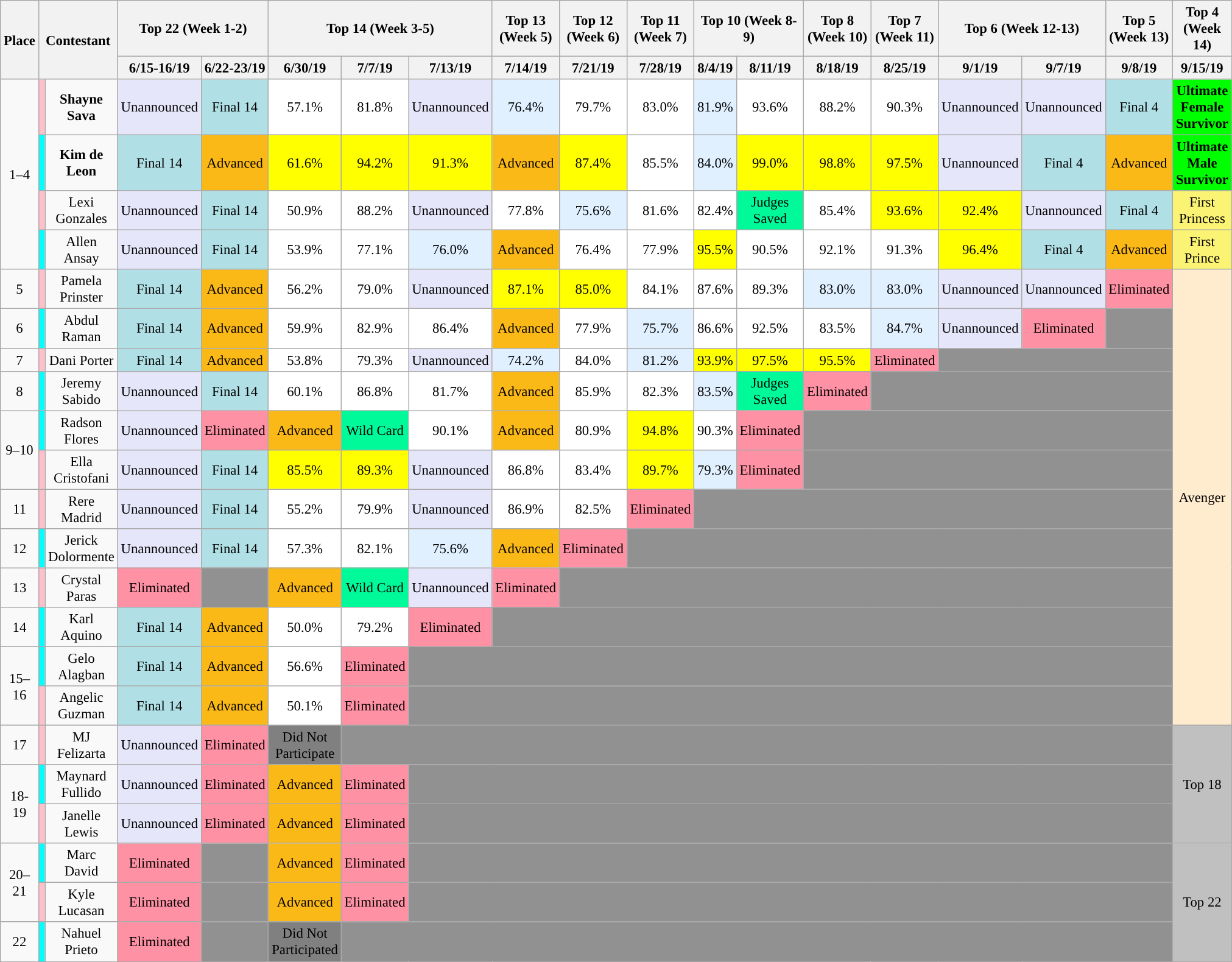<table class="wikitable nowrap" style="text-align:center; font-size:95%; width:99%;">
<tr>
<th scope="col" rowspan="2">Place</th>
<th scope="col" rowspan="2" colspan="2">Contestant</th>
<th scope="col" colspan="2" style="width:24%;">Top 22 (Week 1-2)</th>
<th scope="col" colspan="3" style="width:24%;">Top 14 (Week 3-5)</th>
<th scope="col" style="width:7%;">Top 13 (Week 5)</th>
<th scope="col" style="width:7%;">Top 12 (Week 6)</th>
<th scope="col" style="width:7%;">Top 11 (Week 7)</th>
<th scope="col" colspan="2" style="width:24%;">Top 10 (Week 8-9)</th>
<th scope="col" style="width:7%;">Top 8 (Week 10)</th>
<th scope="col" style="width:7%;">Top 7 (Week 11)</th>
<th scope="col" colspan="2" style="width:24%;">Top 6 (Week 12-13)</th>
<th scope="col" style="width:7%;">Top 5 (Week 13)</th>
<th scope="col" style="width:7%;">Top 4 (Week 14)</th>
</tr>
<tr>
<th scope="col">6/15-16/19 </th>
<th scope="col">6/22-23/19 </th>
<th scope="col">6/30/19 </th>
<th scope="col">7/7/19 </th>
<th scope="col">7/13/19</th>
<th scope="col">7/14/19</th>
<th scope="col">7/21/19</th>
<th scope="col">7/28/19 </th>
<th scope="col">8/4/19 </th>
<th scope="col">8/11/19 </th>
<th scope="col">8/18/19 </th>
<th scope="col">8/25/19 </th>
<th scope="col">9/1/19 </th>
<th scope="col">9/7/19 </th>
<th scope="col">9/8/19 </th>
<th scope="col">9/15/19 </th>
</tr>
<tr>
<td rowspan="4">1–4</td>
<td style="background:pink;"></td>
<td><strong>Shayne Sava</strong></td>
<td style="background:lavender">Unannounced</td>
<td style="background:#B0E0E6">Final 14</td>
<td style="background:#FFFFFF">57.1%</td>
<td style="background:#FFFFFF">81.8%</td>
<td style="background:lavender">Unannounced</td>
<td style="background:#e0f0ff">76.4%</td>
<td style="background:#FFFFFF">79.7%</td>
<td style="background:#FFFFFF">83.0%</td>
<td style="background:#e0f0ff">81.9%</td>
<td style="background:#FFFFFF">93.6%</td>
<td style="background:#FFFFFF">88.2%</td>
<td style="background:#FFFFFF">90.3%</td>
<td style="background:lavender">Unannounced</td>
<td style="background:lavender">Unannounced</td>
<td style="background:#B0E0E6">Final 4</td>
<td style="background:lime" align="center"><strong>Ultimate Female Survivor</strong></td>
</tr>
<tr>
<td style="background:cyan;"></td>
<td><strong>Kim de Leon</strong></td>
<td style="background:#B0E0E6">Final 14</td>
<td style="background:#fbb917">Advanced</td>
<td style="background:#FFFF00">61.6%</td>
<td style="background:#FFFF00">94.2%</td>
<td style="background:#FFFF00">91.3%</td>
<td style="background:#fbb917">Advanced</td>
<td style="background:#FFFF00">87.4%</td>
<td style="background:#FFFFFF">85.5%</td>
<td style="background:#e0f0ff">84.0%</td>
<td style="background:#FFFF00">99.0%</td>
<td style="background:#FFFF00">98.8%</td>
<td style="background:#FFFF00">97.5%</td>
<td style="background:lavender">Unannounced</td>
<td style="background:#B0E0E6">Final 4</td>
<td style="background:#fbb917">Advanced</td>
<td style="background:lime" align="center"><strong>Ultimate Male Survivor</strong></td>
</tr>
<tr>
<td style="background:pink;"></td>
<td>Lexi Gonzales</td>
<td style="background:lavender">Unannounced</td>
<td style="background:#B0E0E6">Final 14</td>
<td style="background:#FFFFFF">50.9%</td>
<td style="background:#FFFFFF">88.2%</td>
<td style="background:lavender">Unannounced</td>
<td style="background:#FFFFFF">77.8%</td>
<td style="background:#e0f0ff">75.6%</td>
<td style="background:#FFFFFF">81.6%</td>
<td style="background:#FFFFFF">82.4%</td>
<td style="background:#00fa9a">Judges Saved</td>
<td style="background:#FFFFFF">85.4%</td>
<td style="background:#FFFF00">93.6%</td>
<td style="background:#FFFF00">92.4%</td>
<td style="background:lavender">Unannounced</td>
<td style="background:#B0E0E6">Final 4</td>
<td style="background:#FBF373">First Princess</td>
</tr>
<tr>
<td style="background:cyan;"></td>
<td>Allen Ansay</td>
<td style="background:lavender">Unannounced</td>
<td style="background:#B0E0E6">Final 14</td>
<td style="background:#FFFFFF">53.9%</td>
<td style="background:#FFFFFF">77.1%</td>
<td style="background:#e0f0ff">76.0%</td>
<td style="background:#fbb917">Advanced</td>
<td style="background:#FFFFFF">76.4%</td>
<td style="background:#FFFFFF">77.9%</td>
<td style="background:#FFFF00">95.5%</td>
<td style="background:#FFFFFF">90.5%</td>
<td style="background:#FFFFFF">92.1%</td>
<td style="background:#FFFFFF">91.3%</td>
<td style="background:#FFFF00">96.4%</td>
<td style="background:#B0E0E6">Final 4</td>
<td style="background:#fbb917">Advanced</td>
<td style="background:#FBF373">First Prince</td>
</tr>
<tr>
<td>5</td>
<td style="background:pink;"></td>
<td>Pamela Prinster</td>
<td style="background:#B0E0E6">Final 14</td>
<td style="background:#fbb917">Advanced</td>
<td style="background:#FFFFFF">56.2%</td>
<td style="background:#FFFFFF">79.0%</td>
<td style="background:lavender">Unannounced</td>
<td style="background:#FFFF00">87.1%</td>
<td style="background:#FFFF00">85.0%</td>
<td style="background:#FFFFFF">84.1%</td>
<td style="background:#FFFFFF">87.6%</td>
<td style="background:#FFFFFF">89.3%</td>
<td style="background:#e0f0ff">83.0%</td>
<td style="background:#e0f0ff">83.0%</td>
<td style="background:lavender">Unannounced</td>
<td style="background:lavender">Unannounced</td>
<td style="background:#FF91A4">Eliminated</td>
<td style="background:#FFEBCD" rowspan=12>Avenger</td>
</tr>
<tr>
<td>6</td>
<td style="background:cyan;"></td>
<td>Abdul Raman</td>
<td style="background:#B0E0E6">Final 14</td>
<td style="background:#fbb917">Advanced</td>
<td style="background:#FFFFFF">59.9%</td>
<td style="background:#FFFFFF">82.9%</td>
<td style="background:#FFFFFF">86.4%</td>
<td style="background:#fbb917">Advanced</td>
<td style="background:#FFFFFF">77.9%</td>
<td style="background:#e0f0ff">75.7%</td>
<td style="background:#FFFFFF">86.6%</td>
<td style="background:#FFFFFF">92.5%</td>
<td style="background:#FFFFFF">83.5%</td>
<td style="background:#e0f0ff">84.7%</td>
<td style="background:lavender">Unannounced</td>
<td style="background:#FF91A4">Eliminated</td>
<td style="background:#919191" colspan="1"></td>
</tr>
<tr>
<td>7</td>
<td style="background:pink;"></td>
<td>Dani Porter</td>
<td style="background:#B0E0E6">Final 14</td>
<td style="background:#fbb917">Advanced</td>
<td style="background:#FFFFFF">53.8%</td>
<td style="background:#FFFFFF">79.3%</td>
<td style="background:lavender">Unannounced</td>
<td style="background:#e0f0ff">74.2%</td>
<td style="background:#FFFFFF">84.0%</td>
<td style="background:#e0f0ff">81.2%</td>
<td style="background:#FFFF00">93.9%</td>
<td style="background:#FFFF00">97.5%</td>
<td style="background:#FFFF00">95.5%</td>
<td style="background:#FF91A4">Eliminated</td>
<td style="background:#919191" colspan="3"></td>
</tr>
<tr>
<td>8</td>
<td style="background:cyan;"></td>
<td>Jeremy Sabido</td>
<td style="background:lavender">Unannounced</td>
<td style="background:#B0E0E6">Final 14</td>
<td style="background:#FFFFFF">60.1%</td>
<td style="background:#FFFFFF">86.8%</td>
<td style="background:#FFFFFF">81.7%</td>
<td style="background:#fbb917">Advanced</td>
<td style="background:#FFFFFF">85.9%</td>
<td style="background:#FFFFFF">82.3%</td>
<td style="background:#e0f0ff">83.5%</td>
<td style="background:#00fa9a">Judges Saved</td>
<td style="background:#FF91A4">Eliminated</td>
<td style="background:#919191" colspan="4"></td>
</tr>
<tr>
<td rowspan="2">9–10</td>
<td style="background:cyan;"></td>
<td>Radson Flores</td>
<td style="background:lavender">Unannounced</td>
<td style="background:#FF91A4">Eliminated</td>
<td style="background:#FBB917">Advanced</td>
<td style="background:#00fa9a">Wild Card</td>
<td style="background:#FFFFFF">90.1%</td>
<td style="background:#fbb917">Advanced</td>
<td style="background:#FFFFFF">80.9%</td>
<td style="background:#FFFF00">94.8%</td>
<td style="background:#FFFFFF">90.3%</td>
<td style="background:#FF91A4">Eliminated</td>
<td style="background:#919191" colspan="5"></td>
</tr>
<tr>
<td style="background:pink;"></td>
<td>Ella Cristofani</td>
<td style="background:lavender">Unannounced</td>
<td style="background:#B0E0E6">Final 14</td>
<td style="background:#FFFF00">85.5%</td>
<td style="background:#FFFF00">89.3%</td>
<td style="background:lavender">Unannounced</td>
<td style="background:#FFFFFF">86.8%</td>
<td style="background:#FFFFFF">83.4%</td>
<td style="background:#FFFF00">89.7%</td>
<td style="background:#e0f0ff">79.3%</td>
<td style="background:#FF91A4">Eliminated</td>
<td style="background:#919191" colspan="5"></td>
</tr>
<tr>
<td>11</td>
<td style="background:pink;"></td>
<td>Rere Madrid</td>
<td style="background:lavender">Unannounced</td>
<td style="background:#B0E0E6">Final 14</td>
<td style="background:#FFFFFF">55.2%</td>
<td style="background:#FFFFFF">79.9%</td>
<td style="background:lavender">Unannounced</td>
<td style="background:#FFFFFF">86.9%</td>
<td style="background:#FFFFFF">82.5%</td>
<td style="background:#FF91A4">Eliminated</td>
<td style="background:#919191" colspan="7"></td>
</tr>
<tr>
<td>12</td>
<td style="background:cyan;"></td>
<td>Jerick Dolormente</td>
<td style="background:lavender">Unannounced</td>
<td style="background:#B0E0E6">Final 14</td>
<td style="background:#FFFFFF">57.3%</td>
<td style="background:#FFFFFF">82.1%</td>
<td style="background:#e0f0ff">75.6%</td>
<td style="background:#fbb917">Advanced</td>
<td style="background:#FF91A4">Eliminated</td>
<td style="background:#919191" colspan="8"></td>
</tr>
<tr>
<td>13</td>
<td style="background:pink;"></td>
<td>Crystal Paras</td>
<td style="background:#FF91A4">Eliminated</td>
<td style="background:#919191"></td>
<td style="background:#FBB917">Advanced</td>
<td style="background:#00fa9a">Wild Card</td>
<td style="background:lavender">Unannounced</td>
<td style="background:#FF91A4">Eliminated</td>
<td style="background:#919191" colspan="9"></td>
</tr>
<tr>
<td>14</td>
<td style="background:cyan;"></td>
<td>Karl Aquino</td>
<td style="background:#B0E0E6">Final 14</td>
<td style="background:#fbb917">Advanced</td>
<td style="background:#FFFFFF">50.0%</td>
<td style="background:#FFFFFF">79.2%</td>
<td style="background:#FF91A4">Eliminated</td>
<td style="background:#919191" colspan="10"></td>
</tr>
<tr>
<td rowspan="2">15–16</td>
<td style="background:cyan;"></td>
<td>Gelo Alagban</td>
<td style="background:#B0E0E6">Final 14</td>
<td style="background:#fbb917">Advanced</td>
<td style="background:#FFFFFF">56.6%</td>
<td style="background:#FF91A4">Eliminated</td>
<td style="background:#919191" colspan="11"></td>
</tr>
<tr>
<td style="background:pink;"></td>
<td>Angelic Guzman</td>
<td style="background:#B0E0E6">Final 14</td>
<td style="background:#fbb917">Advanced</td>
<td style="background:#FFFFFF">50.1%</td>
<td style="background:#FF91A4">Eliminated</td>
<td style="background:#919191" colspan="11"></td>
</tr>
<tr>
<td rowspan="1">17</td>
<td style="background:pink;"></td>
<td>MJ Felizarta</td>
<td style="background:lavender">Unannounced</td>
<td style="background:#FF91A4">Eliminated</td>
<td style="background:gray">Did Not Participate</td>
<td style="background:#919191" colspan="12"></td>
<td style="background:silver" rowspan=3>Top 18</td>
</tr>
<tr>
<td rowspan="2">18-19</td>
<td style="background:cyan;"></td>
<td>Maynard Fullido</td>
<td style="background:lavender">Unannounced</td>
<td style="background:#FF91A4">Eliminated</td>
<td style="background:#fbb917">Advanced</td>
<td style="background:#FF91A4">Eliminated</td>
<td style="background:#919191" colspan="11"></td>
</tr>
<tr>
<td style="background:pink;"></td>
<td>Janelle Lewis</td>
<td style="background:lavender">Unannounced</td>
<td style="background:#FF91A4">Eliminated</td>
<td style="background:#fbb917">Advanced</td>
<td style="background:#FF91A4">Eliminated</td>
<td style="background:#919191" colspan="11"></td>
</tr>
<tr>
<td rowspan="2">20–21</td>
<td style="background:cyan;"></td>
<td>Marc David</td>
<td style="background:#FF91A4">Eliminated</td>
<td style="background:#919191" colspan="1"></td>
<td style="background:#FBB917">Advanced</td>
<td style="background:#FF91A4">Eliminated</td>
<td style="background:#919191" colspan="11"></td>
<td style="background:silver" rowspan=3>Top 22</td>
</tr>
<tr>
<td style="background:pink;"></td>
<td>Kyle Lucasan</td>
<td style="background:#FF91A4">Eliminated</td>
<td style="background:#919191" colspan="1"></td>
<td style="background:#FBB917">Advanced</td>
<td style="background:#FF91A4">Eliminated</td>
<td style="background:#919191" colspan="11"></td>
</tr>
<tr>
<td rowspan="1">22</td>
<td style="background:cyan;"></td>
<td>Nahuel Prieto</td>
<td style="background:#FF91A4">Eliminated</td>
<td style="background:#919191" colspan="1"></td>
<td style="background:gray">Did Not Participated</td>
<td style="background:#919191" colspan="12"></td>
</tr>
</table>
